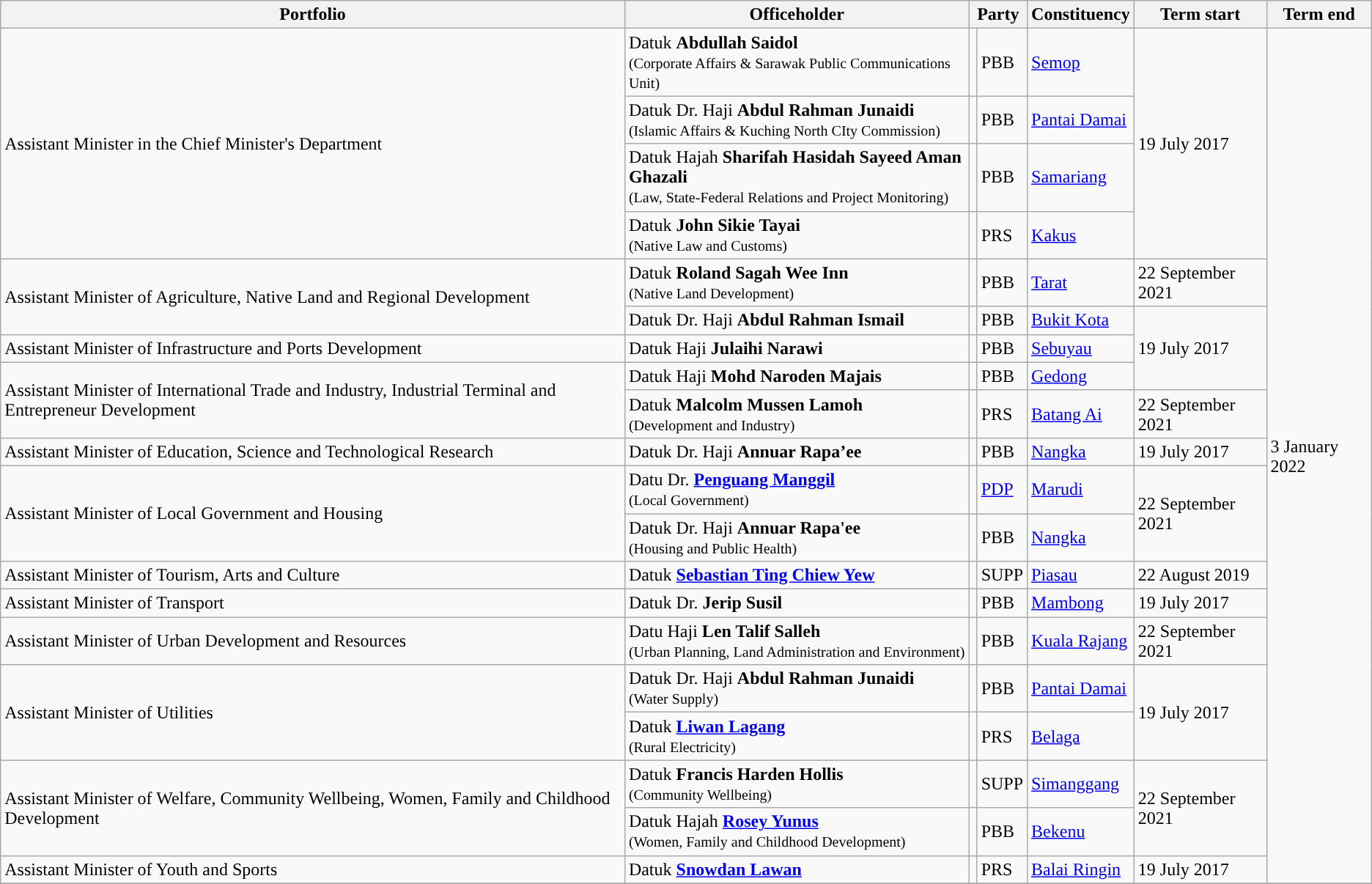<table class="sortable wikitable">
<tr>
<th>Portfolio</th>
<th>Officeholder</th>
<th colspan="2">Party</th>
<th>Constituency</th>
<th>Term start</th>
<th>Term end</th>
</tr>
<tr>
<td rowspan="4">Assistant Minister in the Chief Minister's Department</td>
<td>Datuk <strong>Abdullah Saidol</strong><br><small>(Corporate Affairs & Sarawak Public Communications Unit)</small></td>
<td style="background:"></td>
<td>PBB</td>
<td><a href='#'>Semop</a></td>
<td rowspan="4">19 July 2017</td>
<td rowspan="20">3 January 2022</td>
</tr>
<tr>
<td>Datuk Dr. Haji <strong>Abdul Rahman Junaidi</strong><br><small>(Islamic Affairs & Kuching North CIty Commission)</small></td>
<td style="background:"></td>
<td>PBB</td>
<td><a href='#'>Pantai Damai</a></td>
</tr>
<tr>
<td>Datuk Hajah <strong>Sharifah Hasidah Sayeed Aman Ghazali</strong><br><small>(Law, State-Federal Relations and Project Monitoring)</small></td>
<td style="background:"></td>
<td>PBB</td>
<td><a href='#'>Samariang</a></td>
</tr>
<tr>
<td>Datuk <strong>John Sikie Tayai</strong><br><small>(Native Law and Customs)</small></td>
<td style="background:"></td>
<td>PRS</td>
<td><a href='#'>Kakus</a></td>
</tr>
<tr>
<td rowspan="2">Assistant Minister of Agriculture, Native Land and Regional Development</td>
<td>Datuk <strong>Roland Sagah Wee Inn</strong><br><small>(Native Land Development)</small></td>
<td style="background:"></td>
<td>PBB</td>
<td><a href='#'>Tarat</a></td>
<td>22 September 2021</td>
</tr>
<tr>
<td>Datuk Dr. Haji <strong>Abdul Rahman Ismail</strong></td>
<td style="background:"></td>
<td>PBB</td>
<td><a href='#'>Bukit Kota</a></td>
<td rowspan="3">19 July 2017</td>
</tr>
<tr>
<td>Assistant Minister of Infrastructure and Ports Development</td>
<td>Datuk Haji <strong>Julaihi Narawi</strong></td>
<td style="background:"></td>
<td>PBB</td>
<td><a href='#'>Sebuyau</a></td>
</tr>
<tr>
<td rowspan="2">Assistant Minister of International Trade and Industry, Industrial Terminal and Entrepreneur Development</td>
<td>Datuk Haji <strong>Mohd Naroden Majais</strong></td>
<td style="background:"></td>
<td>PBB</td>
<td><a href='#'>Gedong</a></td>
</tr>
<tr>
<td>Datuk <strong>Malcolm Mussen Lamoh</strong><br><small>(Development and Industry)</small></td>
<td style="background:"></td>
<td>PRS</td>
<td><a href='#'>Batang Ai</a></td>
<td>22 September 2021</td>
</tr>
<tr>
<td>Assistant Minister of Education, Science and Technological Research</td>
<td>Datuk Dr. Haji <strong>Annuar Rapa’ee</strong></td>
<td style="background:"></td>
<td>PBB</td>
<td><a href='#'>Nangka</a></td>
<td>19 July 2017</td>
</tr>
<tr>
<td rowspan="2">Assistant Minister of Local Government and Housing</td>
<td>Datu Dr. <strong><a href='#'>Penguang Manggil</a></strong><br><small>(Local Government)</small></td>
<td style="background:"></td>
<td><a href='#'>PDP</a></td>
<td><a href='#'>Marudi</a></td>
<td rowspan="2">22 September 2021</td>
</tr>
<tr>
<td>Datuk Dr. Haji <strong>Annuar Rapa'ee</strong><br><small>(Housing and Public Health)</small></td>
<td style="background:"></td>
<td>PBB</td>
<td><a href='#'>Nangka</a></td>
</tr>
<tr>
<td>Assistant Minister of Tourism, Arts and Culture</td>
<td>Datuk <strong><a href='#'>Sebastian Ting Chiew Yew</a></strong></td>
<td style="background:"></td>
<td>SUPP</td>
<td><a href='#'>Piasau</a></td>
<td>22 August 2019</td>
</tr>
<tr>
<td>Assistant Minister of Transport</td>
<td>Datuk Dr. <strong>Jerip Susil</strong></td>
<td style="background:"></td>
<td>PBB</td>
<td><a href='#'>Mambong</a></td>
<td>19 July 2017</td>
</tr>
<tr>
<td>Assistant Minister of Urban Development and Resources</td>
<td>Datu Haji <strong>Len Talif Salleh</strong><br><small>(Urban Planning, Land Administration and Environment)</small></td>
<td style="background:"></td>
<td>PBB</td>
<td><a href='#'>Kuala Rajang</a></td>
<td>22 September 2021</td>
</tr>
<tr>
<td rowspan="2">Assistant Minister of Utilities</td>
<td>Datuk Dr. Haji <strong>Abdul Rahman Junaidi</strong><br><small>(Water Supply)</small></td>
<td style="background:"></td>
<td>PBB</td>
<td><a href='#'>Pantai Damai</a></td>
<td rowspan="2">19 July 2017</td>
</tr>
<tr>
<td>Datuk <strong><a href='#'>Liwan Lagang</a></strong><br><small>(Rural Electricity)</small></td>
<td style="background:"></td>
<td>PRS</td>
<td><a href='#'>Belaga</a></td>
</tr>
<tr>
<td rowspan="2">Assistant Minister of Welfare, Community Wellbeing, Women, Family and Childhood Development</td>
<td>Datuk <strong>Francis Harden Hollis</strong><br><small>(Community Wellbeing)</small></td>
<td style="background:"></td>
<td>SUPP</td>
<td><a href='#'>Simanggang</a></td>
<td rowspan="2">22 September 2021</td>
</tr>
<tr>
<td>Datuk Hajah <strong><a href='#'>Rosey Yunus</a></strong><br><small>(Women, Family and Childhood Development)</small></td>
<td style="background:"></td>
<td>PBB</td>
<td><a href='#'>Bekenu</a></td>
</tr>
<tr>
<td>Assistant Minister of Youth and Sports</td>
<td>Datuk <strong><a href='#'>Snowdan Lawan</a></strong></td>
<td style="background:"></td>
<td>PRS</td>
<td><a href='#'>Balai Ringin</a></td>
<td>19 July 2017</td>
</tr>
<tr>
</tr>
</table>
